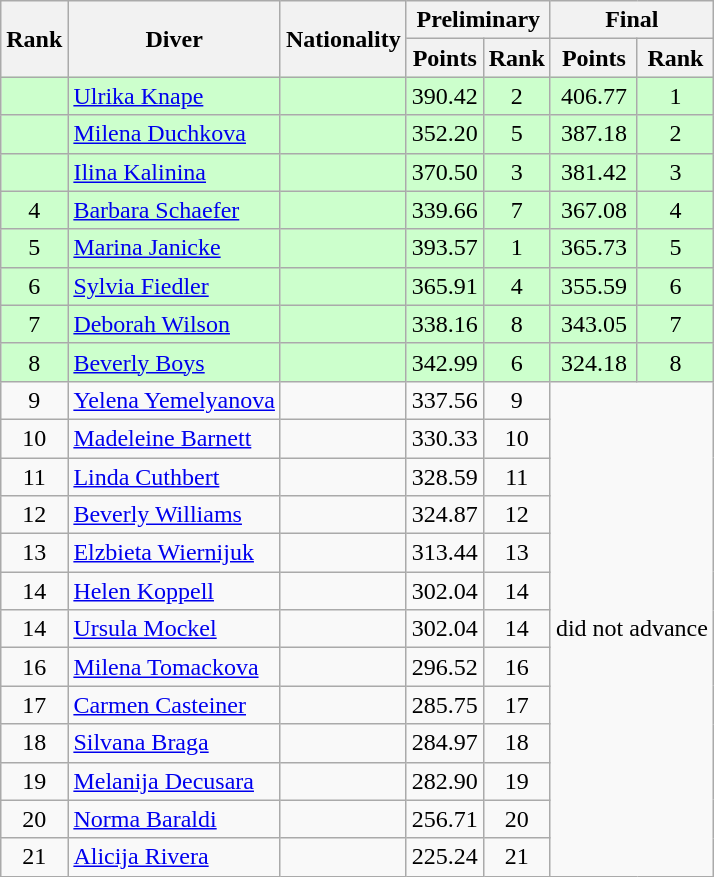<table class="wikitable sortable" style="text-align:center">
<tr>
<th rowspan=2>Rank</th>
<th rowspan=2>Diver</th>
<th rowspan=2>Nationality</th>
<th colspan=2>Preliminary</th>
<th colspan=2>Final</th>
</tr>
<tr>
<th>Points</th>
<th>Rank</th>
<th>Points</th>
<th>Rank</th>
</tr>
<tr bgcolor=ccffcc>
<td></td>
<td align=left><a href='#'>Ulrika Knape</a></td>
<td align=left></td>
<td>390.42</td>
<td>2</td>
<td>406.77</td>
<td>1</td>
</tr>
<tr bgcolor=ccffcc>
<td></td>
<td align=left><a href='#'>Milena Duchkova</a></td>
<td align=left></td>
<td>352.20</td>
<td>5</td>
<td>387.18</td>
<td>2</td>
</tr>
<tr bgcolor=ccffcc>
<td></td>
<td align=left><a href='#'>Ilina Kalinina</a></td>
<td align=left></td>
<td>370.50</td>
<td>3</td>
<td>381.42</td>
<td>3</td>
</tr>
<tr bgcolor=ccffcc>
<td>4</td>
<td align=left><a href='#'>Barbara Schaefer</a></td>
<td align=left></td>
<td>339.66</td>
<td>7</td>
<td>367.08</td>
<td>4</td>
</tr>
<tr bgcolor=ccffcc>
<td>5</td>
<td align=left><a href='#'>Marina Janicke</a></td>
<td align=left></td>
<td>393.57</td>
<td>1</td>
<td>365.73</td>
<td>5</td>
</tr>
<tr bgcolor=ccffcc>
<td>6</td>
<td align=left><a href='#'>Sylvia Fiedler</a></td>
<td align=left></td>
<td>365.91</td>
<td>4</td>
<td>355.59</td>
<td>6</td>
</tr>
<tr bgcolor=ccffcc>
<td>7</td>
<td align=left><a href='#'>Deborah Wilson</a></td>
<td align=left></td>
<td>338.16</td>
<td>8</td>
<td>343.05</td>
<td>7</td>
</tr>
<tr bgcolor=ccffcc>
<td>8</td>
<td align=left><a href='#'>Beverly Boys</a></td>
<td align=left></td>
<td>342.99</td>
<td>6</td>
<td>324.18</td>
<td>8</td>
</tr>
<tr>
<td>9</td>
<td align=left><a href='#'>Yelena Yemelyanova</a></td>
<td align=left></td>
<td>337.56</td>
<td>9</td>
<td rowspan=16 colspan=2>did not advance</td>
</tr>
<tr>
<td>10</td>
<td align=left><a href='#'>Madeleine Barnett</a></td>
<td align=left></td>
<td>330.33</td>
<td>10</td>
</tr>
<tr>
<td>11</td>
<td align=left><a href='#'>Linda Cuthbert</a></td>
<td align=left></td>
<td>328.59</td>
<td>11</td>
</tr>
<tr>
<td>12</td>
<td align=left><a href='#'>Beverly Williams</a></td>
<td align=left></td>
<td>324.87</td>
<td>12</td>
</tr>
<tr>
<td>13</td>
<td align=left><a href='#'>Elzbieta Wiernijuk</a></td>
<td align=left></td>
<td>313.44</td>
<td>13</td>
</tr>
<tr>
<td>14</td>
<td align=left><a href='#'>Helen Koppell</a></td>
<td align=left></td>
<td>302.04</td>
<td>14</td>
</tr>
<tr>
<td>14</td>
<td align=left><a href='#'>Ursula Mockel</a></td>
<td align=left></td>
<td>302.04</td>
<td>14</td>
</tr>
<tr>
<td>16</td>
<td align=left><a href='#'>Milena Tomackova</a></td>
<td align=left></td>
<td>296.52</td>
<td>16</td>
</tr>
<tr>
<td>17</td>
<td align=left><a href='#'>Carmen Casteiner</a></td>
<td align=left></td>
<td>285.75</td>
<td>17</td>
</tr>
<tr ¡>
<td>18</td>
<td align=left><a href='#'>Silvana Braga</a></td>
<td align=left></td>
<td>284.97</td>
<td>18</td>
</tr>
<tr>
<td>19</td>
<td align=left><a href='#'>Melanija Decusara</a></td>
<td align=left></td>
<td>282.90</td>
<td>19</td>
</tr>
<tr>
<td>20</td>
<td align=left><a href='#'>Norma Baraldi</a></td>
<td align=left></td>
<td>256.71</td>
<td>20</td>
</tr>
<tr>
<td>21</td>
<td align=left><a href='#'>Alicija Rivera</a></td>
<td align=left></td>
<td>225.24</td>
<td>21</td>
</tr>
</table>
